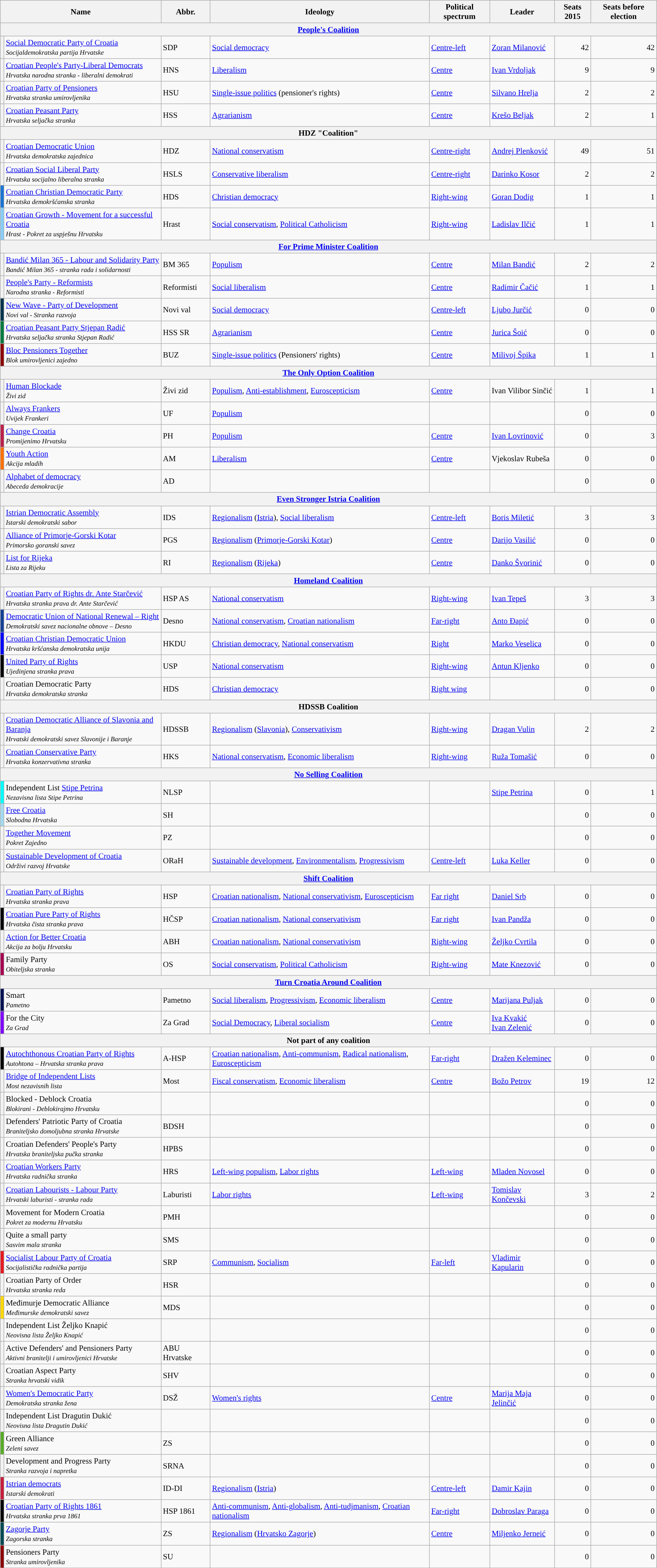<table class="wikitable collapsible collapsed" style="text-align:left; font-size:95%">
<tr>
<th colspan=2>Name</th>
<th>Abbr.</th>
<th>Ideology</th>
<th>Political spectrum</th>
<th>Leader</th>
<th>Seats 2015</th>
<th>Seats before election</th>
</tr>
<tr>
<th colspan="8"><a href='#'>People's Coalition</a></th>
</tr>
<tr>
<th style="background-color: "></th>
<td><a href='#'>Social Democratic Party of Croatia</a><br><small><em>Socijaldemokratska partija Hrvatske</em></small></td>
<td>SDP</td>
<td><a href='#'>Social democracy</a></td>
<td><a href='#'>Centre-left</a></td>
<td><a href='#'>Zoran Milanović</a></td>
<td align=right>42</td>
<td align=right>42</td>
</tr>
<tr>
<th style="background-color: "></th>
<td><a href='#'>Croatian People's Party-Liberal Democrats</a><br><small><em>Hrvatska narodna stranka - liberalni demokrati</em></small></td>
<td>HNS</td>
<td><a href='#'>Liberalism</a></td>
<td><a href='#'>Centre</a></td>
<td><a href='#'>Ivan Vrdoljak</a></td>
<td align=right>9</td>
<td align=right>9</td>
</tr>
<tr>
<th style="background-color: "></th>
<td><a href='#'>Croatian Party of Pensioners</a><br><small><em>Hrvatska stranka umirovljenika</em></small></td>
<td>HSU</td>
<td><a href='#'>Single-issue politics</a> (pensioner's rights)</td>
<td><a href='#'>Centre</a></td>
<td><a href='#'>Silvano Hrelja</a></td>
<td align=right>2</td>
<td align=right>2</td>
</tr>
<tr>
<th style="background-color: "></th>
<td><a href='#'>Croatian Peasant Party</a><br><small><em>Hrvatska seljačka stranka</em></small></td>
<td>HSS</td>
<td><a href='#'>Agrarianism</a></td>
<td><a href='#'>Centre</a></td>
<td><a href='#'>Krešo Beljak</a></td>
<td align=right>2</td>
<td align=right>1</td>
</tr>
<tr>
<th colspan="8">HDZ "Coalition"</th>
</tr>
<tr>
<th style="background-color: "></th>
<td><a href='#'>Croatian Democratic Union</a><br><small><em>Hrvatska demokratska zajednica</em></small></td>
<td>HDZ</td>
<td><a href='#'>National conservatism</a></td>
<td><a href='#'>Centre-right</a></td>
<td><a href='#'>Andrej Plenković</a></td>
<td align=right>49</td>
<td align=right>51</td>
</tr>
<tr>
<th style="background-color: "></th>
<td><a href='#'>Croatian Social Liberal Party</a><br><small><em>Hrvatska socijalno liberalna stranka</em></small></td>
<td>HSLS</td>
<td><a href='#'>Conservative liberalism</a></td>
<td><a href='#'>Centre-right</a></td>
<td><a href='#'>Darinko Kosor</a></td>
<td align=right>2</td>
<td align=right>2</td>
</tr>
<tr>
<th style="background-color: #1974D2"></th>
<td><a href='#'>Croatian Christian Democratic Party</a><br><small><em>Hrvatska demokršćanska stranka</em></small></td>
<td>HDS</td>
<td><a href='#'>Christian democracy</a></td>
<td><a href='#'>Right-wing</a></td>
<td><a href='#'>Goran Dodig</a></td>
<td align=right>1</td>
<td align=right>1</td>
</tr>
<tr>
<th style="background: #87CEFA;"></th>
<td><a href='#'>Croatian Growth - Movement for a successful Croatia</a><br><small><em>Hrast - Pokret za uspješnu Hrvatsku</em></small></td>
<td>Hrast</td>
<td><a href='#'>Social conservatism</a>, <a href='#'>Political Catholicism</a></td>
<td><a href='#'>Right-wing</a></td>
<td><a href='#'>Ladislav Ilčić</a></td>
<td align="right">1</td>
<td align="right">1</td>
</tr>
<tr>
<th colspan="8"><a href='#'>For Prime Minister Coalition</a></th>
</tr>
<tr>
<th style="background-color: "></th>
<td><a href='#'>Bandić Milan 365 - Labour and Solidarity Party</a><br><small><em>Bandić Milan 365 - stranka rada i solidarnosti</em></small></td>
<td>BM 365</td>
<td><a href='#'>Populism</a></td>
<td><a href='#'>Centre</a></td>
<td><a href='#'>Milan Bandić</a></td>
<td align=right>2</td>
<td align=right>2</td>
</tr>
<tr>
<th style="background-color: "></th>
<td><a href='#'>People's Party - Reformists</a><br><small><em>Narodna stranka - Reformisti</em></small></td>
<td>Reformisti</td>
<td><a href='#'>Social liberalism</a></td>
<td><a href='#'>Centre</a></td>
<td><a href='#'>Radimir Čačić</a></td>
<td align=right>1</td>
<td align=right>1</td>
</tr>
<tr>
<th style="background: #05344c;"></th>
<td><a href='#'>New Wave - Party of Development</a><br><small><em>Novi val - Stranka razvoja</em></small></td>
<td>Novi val</td>
<td><a href='#'>Social democracy</a></td>
<td><a href='#'>Centre-left</a></td>
<td><a href='#'>Ljubo Jurčić</a></td>
<td align=right>0</td>
<td align=right>0</td>
</tr>
<tr>
<th style="background: #007A3E"></th>
<td><a href='#'>Croatian Peasant Party Stjepan Radić</a><br><small><em>Hrvatska seljačka stranka Stjepan Radić</em></small></td>
<td>HSS SR</td>
<td><a href='#'>Agrarianism</a></td>
<td><a href='#'>Centre</a></td>
<td><a href='#'>Jurica Šoić</a></td>
<td align=right>0</td>
<td align=right>0</td>
</tr>
<tr>
<th style="background: #8B0000"></th>
<td><a href='#'>Bloc Pensioners Together</a><br><small><em>Blok umirovljenici zajedno</em></small></td>
<td>BUZ</td>
<td><a href='#'>Single-issue politics</a> (Pensioners' rights)</td>
<td><a href='#'>Centre</a></td>
<td><a href='#'>Milivoj Špika</a></td>
<td align=right>1</td>
<td align=right>1</td>
</tr>
<tr>
<th colspan="8"><a href='#'>The Only Option Coalition</a></th>
</tr>
<tr>
<th style="background-color: "></th>
<td><a href='#'>Human Blockade</a><br><small><em>Živi zid</em></small></td>
<td>Živi zid</td>
<td><a href='#'>Populism</a>, <a href='#'>Anti-establishment</a>, <a href='#'>Euroscepticism</a></td>
<td><a href='#'>Centre</a></td>
<td>Ivan Vilibor Sinčić</td>
<td align=right>1</td>
<td align=right>1</td>
</tr>
<tr>
<th style="background-color: "></th>
<td><a href='#'>Always Frankers</a><br><small><em>Uvijek Frankeri</em></small></td>
<td>UF</td>
<td><a href='#'>Populism</a></td>
<td></td>
<td></td>
<td align=right>0</td>
<td align=right>0</td>
</tr>
<tr>
<th style="background: #BC204B"></th>
<td><a href='#'>Change Croatia</a><br><small><em>Promijenimo Hrvatsku</em></small></td>
<td>PH</td>
<td><a href='#'>Populism</a></td>
<td><a href='#'>Centre</a></td>
<td><a href='#'>Ivan Lovrinović</a></td>
<td align=right>0</td>
<td align=right>3</td>
</tr>
<tr>
<th style="background: #FF7000"></th>
<td><a href='#'>Youth Action</a><br><small><em>Akcija mladih</em></small></td>
<td>AM</td>
<td><a href='#'>Liberalism</a></td>
<td><a href='#'>Centre</a></td>
<td>Vjekoslav Rubeša</td>
<td align=right>0</td>
<td align=right>0</td>
</tr>
<tr>
<th style="background-color: "></th>
<td><a href='#'>Alphabet of democracy</a><br><small><em>Abeceda demokracije</em></small></td>
<td>AD</td>
<td></td>
<td></td>
<td></td>
<td align=right>0</td>
<td align=right>0</td>
</tr>
<tr>
<th colspan="8"><a href='#'>Even Stronger Istria Coalition</a></th>
</tr>
<tr>
<th style="background-color: "></th>
<td><a href='#'>Istrian Democratic Assembly</a><br><small><em>Istarski demokratski sabor</em></small></td>
<td>IDS</td>
<td><a href='#'>Regionalism</a> (<a href='#'>Istria</a>), <a href='#'>Social liberalism</a></td>
<td><a href='#'>Centre-left</a></td>
<td><a href='#'>Boris Miletić</a></td>
<td align=right>3</td>
<td align=right>3</td>
</tr>
<tr>
<th style="background-color: "></th>
<td><a href='#'>Alliance of Primorje-Gorski Kotar</a><br><small><em>Primorsko goranski savez</em></small></td>
<td>PGS</td>
<td><a href='#'>Regionalism</a> (<a href='#'>Primorje-Gorski Kotar</a>)</td>
<td><a href='#'>Centre</a></td>
<td><a href='#'>Darijo Vasilić</a></td>
<td align=right>0</td>
<td align=right>0</td>
</tr>
<tr>
<th style="background-color: "></th>
<td><a href='#'>List for Rijeka</a><br><small><em>Lista za Rijeku</em></small></td>
<td>RI</td>
<td><a href='#'>Regionalism</a> (<a href='#'>Rijeka</a>)</td>
<td><a href='#'>Centre</a></td>
<td><a href='#'>Danko Švorinić</a></td>
<td align=right>0</td>
<td align=right>0</td>
</tr>
<tr>
<th colspan="8"><a href='#'>Homeland Coalition</a></th>
</tr>
<tr>
<th style="background-color: "></th>
<td><a href='#'>Croatian Party of Rights dr. Ante Starčević</a><br><small><em>Hrvatska stranka prava dr. Ante Starčević</em></small></td>
<td>HSP AS</td>
<td><a href='#'>National conservatism</a></td>
<td><a href='#'>Right-wing</a></td>
<td><a href='#'>Ivan Tepeš</a></td>
<td align=right>3</td>
<td align=right>3</td>
</tr>
<tr>
<th style="background:#134094;"></th>
<td><a href='#'>Democratic Union of National Renewal – Right</a><br><small><em>Demokratski savez nacionalne obnove – Desno</em></small></td>
<td>Desno</td>
<td><a href='#'>National conservatism</a>, <a href='#'>Croatian nationalism</a></td>
<td><a href='#'>Far-right</a></td>
<td><a href='#'>Anto Đapić</a></td>
<td align=right>0</td>
<td align=right>0</td>
</tr>
<tr>
<th style="background:blue;"></th>
<td><a href='#'>Croatian Christian Democratic Union</a><br><small><em>Hrvatska kršćanska demokratska unija</em></small></td>
<td>HKDU</td>
<td><a href='#'>Christian democracy</a>, <a href='#'>National conservatism</a></td>
<td><a href='#'>Right</a></td>
<td><a href='#'>Marko Veselica</a></td>
<td align=right>0</td>
<td align=right>0</td>
</tr>
<tr>
<th style="background:#000000;"></th>
<td><a href='#'>United Party of Rights</a><br><small><em>Ujedinjena stranka prava</em></small></td>
<td>USP</td>
<td><a href='#'>National conservatism</a></td>
<td><a href='#'>Right-wing</a></td>
<td><a href='#'>Antun Kljenko</a></td>
<td align=right>0</td>
<td align=right>0</td>
</tr>
<tr>
<th></th>
<td>Croatian Democratic Party<br><small><em>Hrvatska demokratska stranka</em></small></td>
<td>HDS</td>
<td><a href='#'>Christian democracy</a></td>
<td><a href='#'>Right wing</a></td>
<td></td>
<td align=right>0</td>
<td align=right>0</td>
</tr>
<tr>
<th colspan="8">HDSSB Coalition</th>
</tr>
<tr>
<th style="background-color: "></th>
<td><a href='#'>Croatian Democratic Alliance of Slavonia and Baranja</a><br><small><em>Hrvatski demokratski savez Slavonije i Baranje</em></small></td>
<td>HDSSB</td>
<td><a href='#'>Regionalism</a> (<a href='#'>Slavonia</a>), <a href='#'>Conservativism</a></td>
<td><a href='#'>Right-wing</a></td>
<td><a href='#'>Dragan Vulin</a></td>
<td align=right>2</td>
<td align=right>2</td>
</tr>
<tr>
<th style="background-color: "></th>
<td><a href='#'>Croatian Conservative Party</a><br><small><em>Hrvatska konzervativna stranka</em></small></td>
<td>HKS</td>
<td><a href='#'>National conservatism</a>, <a href='#'>Economic liberalism</a></td>
<td><a href='#'>Right-wing</a></td>
<td><a href='#'>Ruža Tomašić</a></td>
<td align=right>0</td>
<td align=right>0</td>
</tr>
<tr>
<th colspan="8"><a href='#'>No Selling Coalition</a></th>
</tr>
<tr>
<th style="background-color: #00FFFF"></th>
<td>Independent List <a href='#'>Stipe Petrina</a><br><small><em>Nezavisna lista Stipe Petrina</em></small></td>
<td>NLSP</td>
<td></td>
<td></td>
<td><a href='#'>Stipe Petrina</a></td>
<td align=right>0</td>
<td align=right>1</td>
</tr>
<tr>
<th style="background:#a3daf0;"></th>
<td><a href='#'>Free Croatia</a><br><small><em>Slobodna Hrvatska</em></small></td>
<td>SH</td>
<td></td>
<td></td>
<td></td>
<td align=right>0</td>
<td align=right>0</td>
</tr>
<tr>
<th></th>
<td><a href='#'>Together Movement</a><br><small><em>Pokret Zajedno</em></small></td>
<td>PZ</td>
<td></td>
<td></td>
<td></td>
<td align=right>0</td>
<td align=right>0</td>
</tr>
<tr>
<th style="background-color: "></th>
<td><a href='#'>Sustainable Development of Croatia</a><br><small><em>Održivi razvoj Hrvatske</em></small></td>
<td>ORaH</td>
<td><a href='#'>Sustainable development</a>, <a href='#'>Environmentalism</a>, <a href='#'>Progressivism</a></td>
<td><a href='#'>Centre-left</a></td>
<td><a href='#'>Luka Keller</a></td>
<td align=right>0</td>
<td align=right>0</td>
</tr>
<tr>
<th colspan="8"><a href='#'>Shift Coalition</a></th>
</tr>
<tr>
<th style="background-color: "></th>
<td><a href='#'>Croatian Party of Rights</a><br><small><em>Hrvatska stranka prava</em></small></td>
<td>HSP</td>
<td><a href='#'>Croatian nationalism</a>, <a href='#'>National conservativism</a>, <a href='#'>Euroscepticism</a></td>
<td><a href='#'>Far right</a></td>
<td><a href='#'>Daniel Srb</a></td>
<td align=right>0</td>
<td align=right>0</td>
</tr>
<tr>
<th style="background:#000000;"></th>
<td><a href='#'>Croatian Pure Party of Rights</a><br><small><em>Hrvatska čista stranka prava</em></small></td>
<td>HČSP</td>
<td><a href='#'>Croatian nationalism</a>, <a href='#'>National conservativism</a></td>
<td><a href='#'>Far right</a></td>
<td><a href='#'>Ivan Pandža</a></td>
<td align=right>0</td>
<td align=right>0</td>
</tr>
<tr>
<th></th>
<td><a href='#'>Action for Better Croatia</a><br><small><em>Akcija za bolju Hrvatsku</em></small></td>
<td>ABH</td>
<td><a href='#'>Croatian nationalism</a>, <a href='#'>National conservativism</a></td>
<td><a href='#'>Right-wing</a></td>
<td><a href='#'>Željko Cvrtila</a></td>
<td align=right>0</td>
<td align=right>0</td>
</tr>
<tr>
<th style="background: #A50050;"></th>
<td>Family Party<br><small><em>Obiteljska stranka</em></small></td>
<td>OS</td>
<td><a href='#'>Social conservatism</a>, <a href='#'>Political Catholicism</a></td>
<td><a href='#'>Right-wing</a></td>
<td><a href='#'>Mate Knezović</a></td>
<td align=right>0</td>
<td align=right>0</td>
</tr>
<tr>
<th colspan="8"><a href='#'>Turn Croatia Around Coalition</a></th>
</tr>
<tr>
<th style="background:#011053;"></th>
<td>Smart<br><small><em>Pametno</em></small></td>
<td>Pametno</td>
<td><a href='#'>Social liberalism</a>, <a href='#'>Progressivism</a>, <a href='#'>Economic liberalism</a></td>
<td><a href='#'>Centre</a></td>
<td><a href='#'>Marijana Puljak</a></td>
<td align=right>0</td>
<td align=right>0</td>
</tr>
<tr>
<th style="background:#7F00FF;"></th>
<td>For the City<br><small><em>Za Grad</em></small></td>
<td>Za Grad</td>
<td><a href='#'>Social Democracy</a>, <a href='#'>Liberal socialism</a></td>
<td><a href='#'>Centre</a></td>
<td><a href='#'>Iva Kvakić</a><br><a href='#'>Ivan Zelenić</a></td>
<td align=right>0</td>
<td align=right>0</td>
</tr>
<tr>
<th colspan="8">Not part of any coalition</th>
</tr>
<tr>
<th style="background:#000000;"></th>
<td><a href='#'>Autochthonous Croatian Party of Rights</a><br><small><em>Autohtona – Hrvatska stranka prava</em></small></td>
<td>A-HSP</td>
<td><a href='#'>Croatian nationalism</a>, <a href='#'>Anti-communism</a>, <a href='#'>Radical nationalism</a>, <a href='#'>Euroscepticism</a></td>
<td><a href='#'>Far-right</a></td>
<td><a href='#'>Dražen Keleminec</a></td>
<td align=right>0</td>
<td align=right>0</td>
</tr>
<tr>
<th style="background-color: "></th>
<td><a href='#'>Bridge of Independent Lists</a><br><small><em>Most nezavisnih lista</em></small></td>
<td>Most</td>
<td><a href='#'>Fiscal conservatism</a>, <a href='#'>Economic liberalism</a></td>
<td><a href='#'>Centre</a></td>
<td><a href='#'>Božo Petrov</a></td>
<td align=right>19</td>
<td align=right>12</td>
</tr>
<tr>
<th></th>
<td>Blocked - Deblock Croatia<br><small><em>Blokirani - Deblokirajmo Hrvatsku</em></small></td>
<td></td>
<td></td>
<td></td>
<td></td>
<td align=right>0</td>
<td align=right>0</td>
</tr>
<tr>
<th></th>
<td>Defenders' Patriotic Party of Croatia<br><small><em>Braniteljsko domoljubna stranka Hrvatske</em></small></td>
<td>BDSH</td>
<td></td>
<td></td>
<td></td>
<td align=right>0</td>
<td align=right>0</td>
</tr>
<tr>
<th></th>
<td>Croatian Defenders' People's Party<br><small><em>Hrvatska braniteljska pučka stranka</em></small></td>
<td>HPBS</td>
<td></td>
<td></td>
<td></td>
<td align=right>0</td>
<td align=right>0</td>
</tr>
<tr>
<th></th>
<td><a href='#'>Croatian Workers Party</a><br><small><em>Hrvatska radnička stranka</em></small></td>
<td>HRS</td>
<td><a href='#'>Left-wing populism</a>, <a href='#'>Labor rights</a></td>
<td><a href='#'>Left-wing</a></td>
<td><a href='#'>Mladen Novosel</a></td>
<td align=right>0</td>
<td align=right>0</td>
</tr>
<tr>
<th style="background-color: "></th>
<td><a href='#'>Croatian Labourists - Labour Party</a><br><small><em>Hrvatski laburisti - stranka rada</em></small></td>
<td>Laburisti</td>
<td><a href='#'>Labor rights</a></td>
<td><a href='#'>Left-wing</a></td>
<td><a href='#'>Tomislav Končevski</a></td>
<td align="right">3</td>
<td align="right">2</td>
</tr>
<tr>
<th></th>
<td>Movement for Modern Croatia<br><small><em>Pokret za modernu Hrvatsku</em></small></td>
<td>PMH</td>
<td></td>
<td></td>
<td></td>
<td align=right>0</td>
<td align=right>0</td>
</tr>
<tr>
<th></th>
<td>Quite a small party<br><small><em>Sasvim mala stranka</em></small></td>
<td>SMS</td>
<td></td>
<td></td>
<td></td>
<td align=right>0</td>
<td align=right>0</td>
</tr>
<tr>
<th style="background:#E61920;"></th>
<td><a href='#'>Socialist Labour Party of Croatia</a><br><small><em>Socijalistička radnička partija</em></small></td>
<td>SRP</td>
<td><a href='#'>Communism</a>, <a href='#'>Socialism</a></td>
<td><a href='#'>Far-left</a></td>
<td><a href='#'>Vladimir Kapularin</a></td>
<td align=right>0</td>
<td align=right>0</td>
</tr>
<tr>
<th></th>
<td>Croatian Party of Order<br><small><em>Hrvatska stranka reda</em></small></td>
<td>HSR</td>
<td></td>
<td></td>
<td></td>
<td align=right>0</td>
<td align=right>0</td>
</tr>
<tr>
<th style="background: #FFD700;"></th>
<td>Međimurje Democratic Alliance<br><small><em>Međimurske demokratski savez</em></small></td>
<td>MDS</td>
<td></td>
<td></td>
<td></td>
<td align=right>0</td>
<td align=right>0</td>
</tr>
<tr>
<th></th>
<td>Independent List Željko Knapić<br><small><em>Neovisna lista Željko Knapić</em></small></td>
<td></td>
<td></td>
<td></td>
<td></td>
<td align=right>0</td>
<td align=right>0</td>
</tr>
<tr>
<th></th>
<td>Active Defenders' and Pensioners Party<br><small><em>Aktivni branitelji i umirovljenici Hrvatske</em></small></td>
<td>ABU Hrvatske</td>
<td></td>
<td></td>
<td></td>
<td align=right>0</td>
<td align=right>0</td>
</tr>
<tr>
<th></th>
<td>Croatian Aspect Party<br><small><em>Stranka hrvatski vidik</em></small></td>
<td>SHV</td>
<td></td>
<td></td>
<td></td>
<td align=right>0</td>
<td align=right>0</td>
</tr>
<tr>
<th></th>
<td><a href='#'>Women's Democratic Party</a><br><small><em>Demokratska stranka žena</em></small></td>
<td>DSŽ</td>
<td><a href='#'>Women's rights</a></td>
<td><a href='#'>Centre</a></td>
<td><a href='#'>Marija Maja Jelinčić</a></td>
<td align=right>0</td>
<td align=right>0</td>
</tr>
<tr>
<th></th>
<td>Independent List Dragutin Dukić<br><small><em>Neovisna lista Dragutin Dukić</em></small></td>
<td></td>
<td></td>
<td></td>
<td></td>
<td align=right>0</td>
<td align=right>0</td>
</tr>
<tr>
<th style="background: #58AB27;"></th>
<td>Green Alliance<br><small><em>Zeleni savez</em></small></td>
<td>ZS</td>
<td></td>
<td></td>
<td></td>
<td align=right>0</td>
<td align=right>0</td>
</tr>
<tr>
<th></th>
<td>Development and Progress Party<br><small><em>Stranka razvoja i napretka</em></small></td>
<td>SRNA</td>
<td></td>
<td></td>
<td></td>
<td align=right>0</td>
<td align=right>0</td>
</tr>
<tr>
<th style="background: #C41E3A;"></th>
<td><a href='#'>Istrian democrats</a><br><small><em>Istarski demokrati</em></small></td>
<td>ID-DI</td>
<td><a href='#'>Regionalism</a> (<a href='#'>Istria</a>)</td>
<td><a href='#'>Centre-left</a></td>
<td><a href='#'>Damir Kajin</a></td>
<td align=right>0</td>
<td align=right>0</td>
</tr>
<tr>
<th style="background:#000000;"></th>
<td><a href='#'>Croatian Party of Rights 1861</a><br><small><em>Hrvatska stranka prva 1861</em></small></td>
<td>HSP 1861</td>
<td><a href='#'>Anti-communism</a>, <a href='#'>Anti-globalism</a>, <a href='#'>Anti-tudjmanism</a>, <a href='#'>Croatian nationalism</a></td>
<td><a href='#'>Far-right</a></td>
<td><a href='#'>Dobroslav Paraga</a></td>
<td align=right>0</td>
<td align=right>0</td>
</tr>
<tr>
<th style="background: #004953;"></th>
<td><a href='#'>Zagorje Party</a><br><small><em>Zagorska stranka</em></small></td>
<td>ZS</td>
<td><a href='#'>Regionalism</a> (<a href='#'>Hrvatsko Zagorje</a>)</td>
<td><a href='#'>Centre</a></td>
<td><a href='#'>Miljenko Jerneić</a></td>
<td align=right>0</td>
<td align=right>0</td>
</tr>
<tr>
<th style="background: #8B0000"></th>
<td>Pensioners Party<br><small><em>Stranka umirovljenika</em></small></td>
<td>SU</td>
<td></td>
<td></td>
<td></td>
<td align=right>0</td>
<td align=right>0</td>
</tr>
<tr>
</tr>
</table>
